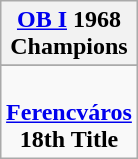<table class="wikitable" style="text-align: center; margin: 0 auto;">
<tr>
<th><a href='#'>OB I</a> 1968<br>Champions</th>
</tr>
<tr>
</tr>
<tr>
<td> <br><strong><a href='#'>Ferencváros</a></strong><br><strong>18th Title</strong></td>
</tr>
</table>
